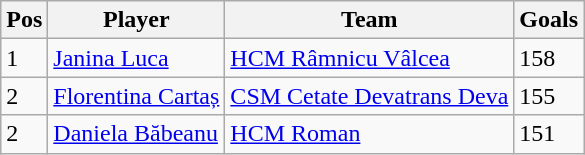<table class="wikitable">
<tr>
<th>Pos</th>
<th>Player</th>
<th>Team</th>
<th>Goals</th>
</tr>
<tr>
<td>1</td>
<td> <a href='#'>Janina Luca</a></td>
<td><a href='#'>HCM Râmnicu Vâlcea</a></td>
<td>158</td>
</tr>
<tr>
<td>2</td>
<td> <a href='#'>Florentina Cartaș</a></td>
<td><a href='#'>CSM Cetate Devatrans Deva</a></td>
<td>155</td>
</tr>
<tr>
<td>2</td>
<td> <a href='#'>Daniela Băbeanu</a></td>
<td><a href='#'>HCM Roman</a></td>
<td>151</td>
</tr>
</table>
